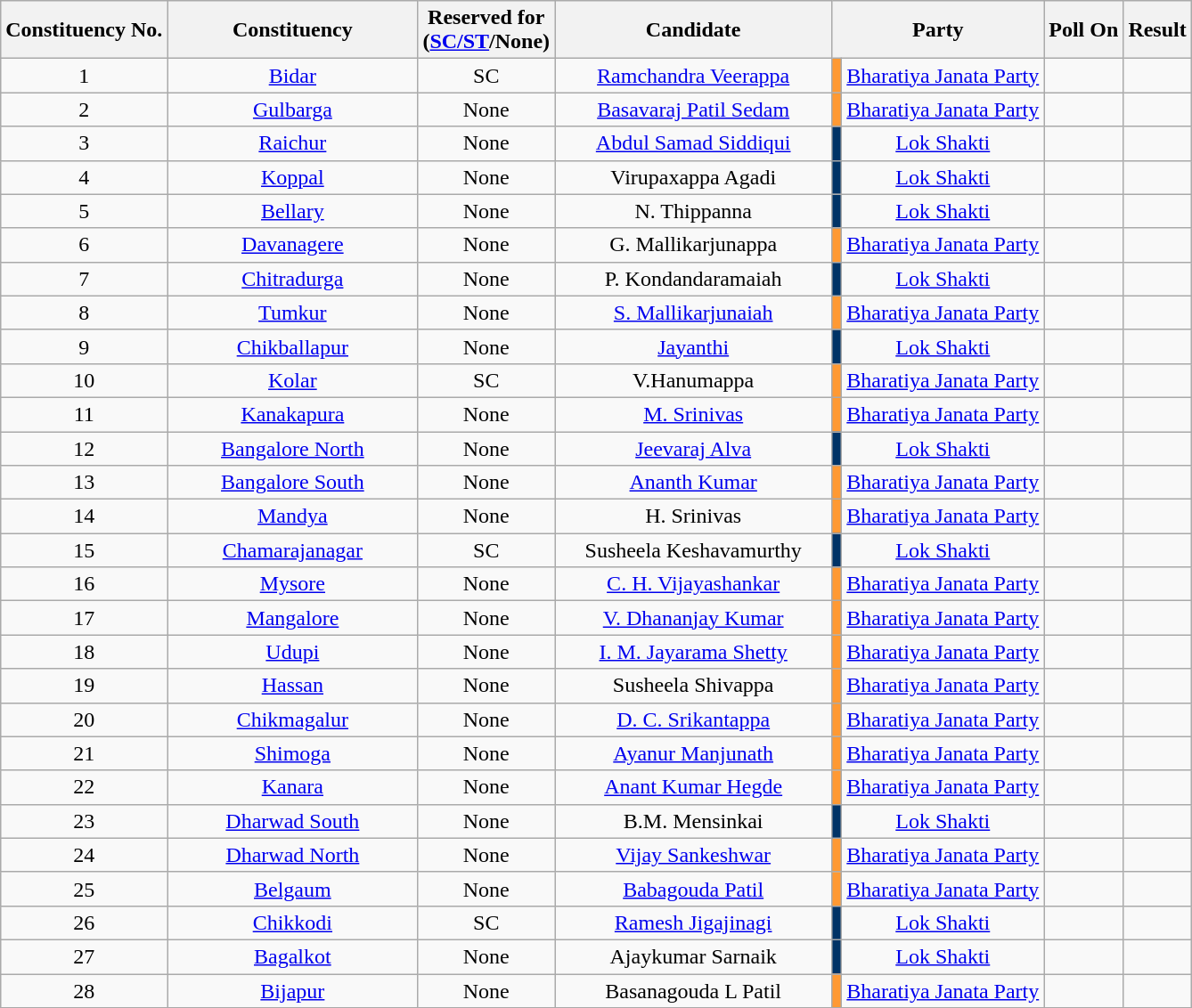<table class="wikitable sortable" style="text-align:center">
<tr>
<th>Constituency No.</th>
<th style="width:180px;">Constituency</th>
<th>Reserved for<br>(<a href='#'>SC/ST</a>/None)</th>
<th style="width:200px;">Candidate</th>
<th colspan="2">Party</th>
<th>Poll On</th>
<th>Result</th>
</tr>
<tr>
<td>1</td>
<td><a href='#'>Bidar</a></td>
<td>SC</td>
<td><a href='#'>Ramchandra Veerappa</a></td>
<td bgcolor=#FF9933></td>
<td><a href='#'>Bharatiya Janata Party</a></td>
<td></td>
<td></td>
</tr>
<tr>
<td>2</td>
<td><a href='#'>Gulbarga</a></td>
<td>None</td>
<td><a href='#'>Basavaraj Patil Sedam</a></td>
<td bgcolor=#FF9933></td>
<td><a href='#'>Bharatiya Janata Party</a></td>
<td></td>
<td></td>
</tr>
<tr>
<td>3</td>
<td><a href='#'>Raichur</a></td>
<td>None</td>
<td><a href='#'>Abdul Samad Siddiqui</a></td>
<td bgcolor=#003366></td>
<td><a href='#'>Lok Shakti</a></td>
<td></td>
<td></td>
</tr>
<tr>
<td>4</td>
<td><a href='#'>Koppal</a></td>
<td>None</td>
<td>Virupaxappa Agadi</td>
<td bgcolor=#003366></td>
<td><a href='#'>Lok Shakti</a></td>
<td></td>
<td></td>
</tr>
<tr>
<td>5</td>
<td><a href='#'>Bellary</a></td>
<td>None</td>
<td>N. Thippanna</td>
<td bgcolor=#003366></td>
<td><a href='#'>Lok Shakti</a></td>
<td></td>
<td></td>
</tr>
<tr>
<td>6</td>
<td><a href='#'>Davanagere</a></td>
<td>None</td>
<td>G. Mallikarjunappa</td>
<td bgcolor=#FF9933></td>
<td><a href='#'>Bharatiya Janata Party</a></td>
<td></td>
<td></td>
</tr>
<tr>
<td>7</td>
<td><a href='#'>Chitradurga</a></td>
<td>None</td>
<td>P. Kondandaramaiah</td>
<td bgcolor=#003366></td>
<td><a href='#'>Lok Shakti</a></td>
<td></td>
<td></td>
</tr>
<tr>
<td>8</td>
<td><a href='#'>Tumkur</a></td>
<td>None</td>
<td><a href='#'>S. Mallikarjunaiah</a></td>
<td bgcolor=#FF9933></td>
<td><a href='#'>Bharatiya Janata Party</a></td>
<td></td>
<td></td>
</tr>
<tr>
<td>9</td>
<td><a href='#'>Chikballapur</a></td>
<td>None</td>
<td><a href='#'>Jayanthi</a></td>
<td bgcolor=#003366></td>
<td><a href='#'>Lok Shakti</a></td>
<td></td>
<td></td>
</tr>
<tr>
<td>10</td>
<td><a href='#'>Kolar</a></td>
<td>SC</td>
<td>V.Hanumappa</td>
<td bgcolor=#FF9933></td>
<td><a href='#'>Bharatiya Janata Party</a></td>
<td></td>
<td></td>
</tr>
<tr>
<td>11</td>
<td><a href='#'>Kanakapura</a></td>
<td>None</td>
<td><a href='#'>M. Srinivas</a></td>
<td bgcolor=#FF9933></td>
<td><a href='#'>Bharatiya Janata Party</a></td>
<td></td>
<td></td>
</tr>
<tr>
<td>12</td>
<td><a href='#'>Bangalore North</a></td>
<td>None</td>
<td><a href='#'>Jeevaraj Alva</a></td>
<td bgcolor=#003366></td>
<td><a href='#'>Lok Shakti</a></td>
<td></td>
<td></td>
</tr>
<tr>
<td>13</td>
<td><a href='#'>Bangalore South</a></td>
<td>None</td>
<td><a href='#'>Ananth Kumar</a></td>
<td bgcolor=#FF9933></td>
<td><a href='#'>Bharatiya Janata Party</a></td>
<td></td>
<td></td>
</tr>
<tr>
<td>14</td>
<td><a href='#'>Mandya</a></td>
<td>None</td>
<td>H. Srinivas</td>
<td bgcolor=#FF9933></td>
<td><a href='#'>Bharatiya Janata Party</a></td>
<td></td>
<td></td>
</tr>
<tr>
<td>15</td>
<td><a href='#'>Chamarajanagar</a></td>
<td>SC</td>
<td>Susheela Keshavamurthy</td>
<td bgcolor=#003366></td>
<td><a href='#'>Lok Shakti</a></td>
<td></td>
<td></td>
</tr>
<tr>
<td>16</td>
<td><a href='#'>Mysore</a></td>
<td>None</td>
<td><a href='#'>C. H. Vijayashankar</a></td>
<td bgcolor=#FF9933></td>
<td><a href='#'>Bharatiya Janata Party</a></td>
<td></td>
<td></td>
</tr>
<tr>
<td>17</td>
<td><a href='#'>Mangalore</a></td>
<td>None</td>
<td><a href='#'>V. Dhananjay Kumar</a></td>
<td bgcolor=#FF9933></td>
<td><a href='#'>Bharatiya Janata Party</a></td>
<td></td>
<td></td>
</tr>
<tr>
<td>18</td>
<td><a href='#'>Udupi</a></td>
<td>None</td>
<td><a href='#'>I. M. Jayarama Shetty</a></td>
<td bgcolor=#FF9933></td>
<td><a href='#'>Bharatiya Janata Party</a></td>
<td></td>
<td></td>
</tr>
<tr>
<td>19</td>
<td><a href='#'>Hassan</a></td>
<td>None</td>
<td>Susheela Shivappa</td>
<td bgcolor=#FF9933></td>
<td><a href='#'>Bharatiya Janata Party</a></td>
<td></td>
<td></td>
</tr>
<tr>
<td>20</td>
<td><a href='#'>Chikmagalur</a></td>
<td>None</td>
<td><a href='#'>D. C. Srikantappa</a></td>
<td bgcolor=#FF9933></td>
<td><a href='#'>Bharatiya Janata Party</a></td>
<td></td>
<td></td>
</tr>
<tr>
<td>21</td>
<td><a href='#'>Shimoga</a></td>
<td>None</td>
<td><a href='#'>Ayanur Manjunath</a></td>
<td bgcolor=#FF9933></td>
<td><a href='#'>Bharatiya Janata Party</a></td>
<td></td>
<td></td>
</tr>
<tr>
<td>22</td>
<td><a href='#'>Kanara</a></td>
<td>None</td>
<td><a href='#'>Anant Kumar Hegde</a></td>
<td bgcolor=#FF9933></td>
<td><a href='#'>Bharatiya Janata Party</a></td>
<td></td>
<td></td>
</tr>
<tr>
<td>23</td>
<td><a href='#'>Dharwad South</a></td>
<td>None</td>
<td>B.M. Mensinkai</td>
<td bgcolor=#003366></td>
<td><a href='#'>Lok Shakti</a></td>
<td></td>
<td></td>
</tr>
<tr>
<td>24</td>
<td><a href='#'>Dharwad North</a></td>
<td>None</td>
<td><a href='#'>Vijay Sankeshwar</a></td>
<td bgcolor=#FF9933></td>
<td><a href='#'>Bharatiya Janata Party</a></td>
<td></td>
<td></td>
</tr>
<tr>
<td>25</td>
<td><a href='#'>Belgaum</a></td>
<td>None</td>
<td><a href='#'>Babagouda Patil</a></td>
<td bgcolor=#FF9933></td>
<td><a href='#'>Bharatiya Janata Party</a></td>
<td></td>
<td></td>
</tr>
<tr>
<td>26</td>
<td><a href='#'>Chikkodi</a></td>
<td>SC</td>
<td><a href='#'>Ramesh Jigajinagi</a></td>
<td bgcolor=#003366></td>
<td><a href='#'>Lok Shakti</a></td>
<td></td>
<td></td>
</tr>
<tr>
<td>27</td>
<td><a href='#'>Bagalkot</a></td>
<td>None</td>
<td>Ajaykumar Sarnaik</td>
<td bgcolor=#003366></td>
<td><a href='#'>Lok Shakti</a></td>
<td></td>
<td></td>
</tr>
<tr>
<td>28</td>
<td><a href='#'>Bijapur</a></td>
<td>None</td>
<td>Basanagouda L Patil</td>
<td bgcolor=#FF9933></td>
<td><a href='#'>Bharatiya Janata Party</a></td>
<td></td>
<td></td>
</tr>
<tr>
</tr>
</table>
